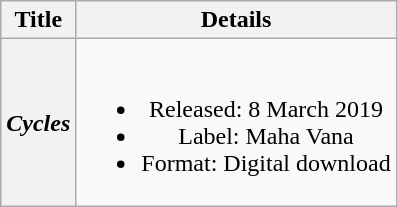<table class="wikitable plainrowheaders" style="text-align:center;">
<tr>
<th scope="col">Title</th>
<th scope="col">Details</th>
</tr>
<tr>
<th scope="row"><em>Cycles</em></th>
<td><br><ul><li>Released: 8 March 2019</li><li>Label: Maha Vana</li><li>Format: Digital download</li></ul></td>
</tr>
</table>
